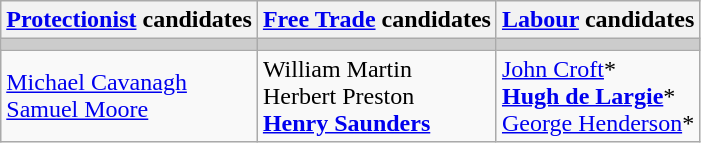<table class="wikitable">
<tr>
<th><a href='#'>Protectionist</a> candidates</th>
<th><a href='#'>Free Trade</a> candidates</th>
<th><a href='#'>Labour</a> candidates</th>
</tr>
<tr bgcolor="#cccccc">
<td></td>
<td></td>
<td></td>
</tr>
<tr>
<td><a href='#'>Michael Cavanagh</a><br><a href='#'>Samuel Moore</a></td>
<td>William Martin<br>Herbert Preston<br><strong><a href='#'>Henry Saunders</a></strong></td>
<td><a href='#'>John Croft</a>*<br><strong><a href='#'>Hugh de Largie</a></strong>*<br><a href='#'>George Henderson</a>*</td>
</tr>
</table>
